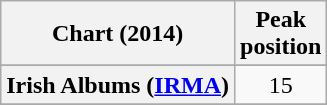<table class="wikitable sortable plainrowheaders" style="text-align:center">
<tr>
<th scope="col">Chart (2014)</th>
<th scope="col">Peak<br> position</th>
</tr>
<tr>
</tr>
<tr>
</tr>
<tr>
</tr>
<tr>
</tr>
<tr>
<th scope="row">Irish Albums (<a href='#'>IRMA</a>)</th>
<td style="text-align:center">15</td>
</tr>
<tr>
</tr>
<tr>
</tr>
<tr>
</tr>
<tr>
</tr>
<tr>
</tr>
<tr>
</tr>
<tr>
</tr>
</table>
